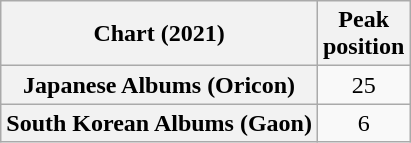<table class="wikitable sortable plainrowheaders" style="text-align:center;">
<tr>
<th scope="col">Chart (2021)</th>
<th scope="col">Peak<br>position</th>
</tr>
<tr>
<th scope="row">Japanese Albums (Oricon)</th>
<td>25</td>
</tr>
<tr>
<th scope="row">South Korean Albums (Gaon)</th>
<td>6</td>
</tr>
</table>
